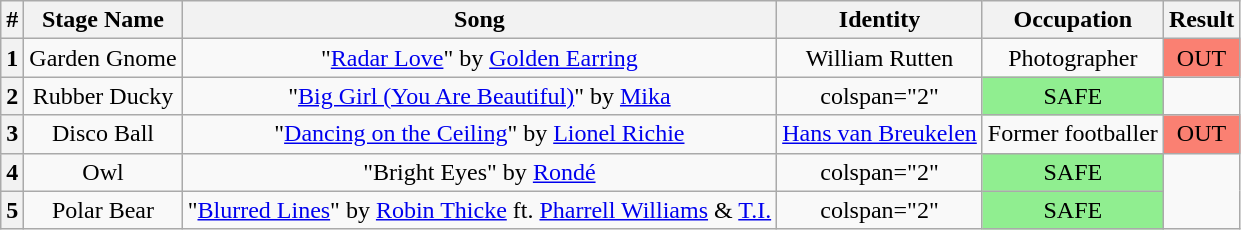<table class="wikitable plainrowheaders" style="text-align: center;">
<tr>
<th><strong>#</strong></th>
<th><strong>Stage Name</strong></th>
<th><strong>Song</strong></th>
<th>Identity</th>
<th><strong>Occupation</strong></th>
<th>Result</th>
</tr>
<tr>
<th>1</th>
<td>Garden Gnome</td>
<td>"<a href='#'>Radar Love</a>" by <a href='#'>Golden Earring</a></td>
<td>William Rutten</td>
<td>Photographer</td>
<td bgcolor="salmon">OUT</td>
</tr>
<tr>
<th>2</th>
<td>Rubber Ducky</td>
<td>"<a href='#'>Big Girl (You Are Beautiful)</a>" by <a href='#'>Mika</a></td>
<td>colspan="2" </td>
<td bgcolor="lightgreen">SAFE</td>
</tr>
<tr>
<th>3</th>
<td>Disco Ball</td>
<td>"<a href='#'>Dancing on the Ceiling</a>" by <a href='#'>Lionel Richie</a></td>
<td><a href='#'>Hans van Breukelen</a></td>
<td>Former footballer</td>
<td bgcolor="salmon">OUT</td>
</tr>
<tr>
<th>4</th>
<td>Owl</td>
<td>"Bright Eyes" by <a href='#'>Rondé</a></td>
<td>colspan="2" </td>
<td bgcolor="lightgreen">SAFE</td>
</tr>
<tr>
<th>5</th>
<td>Polar Bear</td>
<td>"<a href='#'>Blurred Lines</a>" by <a href='#'>Robin Thicke</a> ft. <a href='#'>Pharrell Williams</a> & <a href='#'>T.I.</a></td>
<td>colspan="2" </td>
<td bgcolor="lightgreen">SAFE</td>
</tr>
</table>
